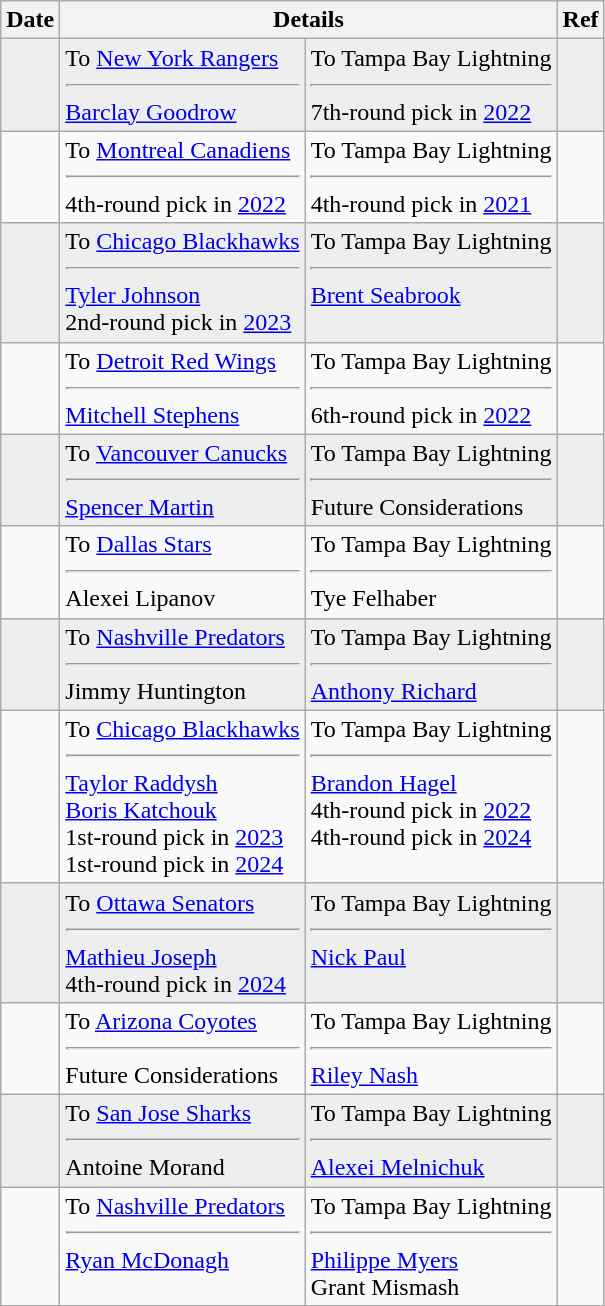<table class="wikitable">
<tr>
<th>Date</th>
<th colspan="2">Details</th>
<th>Ref</th>
</tr>
<tr style="background:#eee;">
<td></td>
<td valign="top">To <a href='#'>New York Rangers</a><hr><a href='#'>Barclay Goodrow</a></td>
<td valign="top">To Tampa Bay Lightning<hr>7th-round pick in <a href='#'>2022</a></td>
<td></td>
</tr>
<tr>
<td></td>
<td valign="top">To <a href='#'>Montreal Canadiens</a><hr>4th-round pick in <a href='#'>2022</a></td>
<td valign="top">To Tampa Bay Lightning<hr>4th-round pick in <a href='#'>2021</a></td>
<td></td>
</tr>
<tr style="background:#eee;">
<td></td>
<td valign="top">To <a href='#'>Chicago Blackhawks</a><hr><a href='#'>Tyler Johnson</a><br>2nd-round pick in <a href='#'>2023</a></td>
<td valign="top">To Tampa Bay Lightning<hr><a href='#'>Brent Seabrook</a></td>
<td></td>
</tr>
<tr>
<td></td>
<td valign="top">To <a href='#'>Detroit Red Wings</a><hr><a href='#'>Mitchell Stephens</a></td>
<td valign="top">To Tampa Bay Lightning<hr>6th-round pick in <a href='#'>2022</a></td>
<td></td>
</tr>
<tr style="background:#eee;">
<td></td>
<td valign="top">To <a href='#'>Vancouver Canucks</a><hr><a href='#'>Spencer Martin</a></td>
<td valign="top">To Tampa Bay Lightning<hr>Future Considerations</td>
<td></td>
</tr>
<tr>
<td></td>
<td valign="top">To <a href='#'>Dallas Stars</a><hr>Alexei Lipanov</td>
<td valign="top">To Tampa Bay Lightning<hr>Tye Felhaber</td>
<td></td>
</tr>
<tr style="background:#eee;">
<td></td>
<td valign="top">To <a href='#'>Nashville Predators</a><hr>Jimmy Huntington</td>
<td valign="top">To Tampa Bay Lightning<hr><a href='#'>Anthony Richard</a></td>
<td></td>
</tr>
<tr>
<td></td>
<td valign="top">To <a href='#'>Chicago Blackhawks</a><hr><a href='#'>Taylor Raddysh</a><br><a href='#'>Boris Katchouk</a><br>1st-round pick in <a href='#'>2023</a><br>1st-round pick in <a href='#'>2024</a></td>
<td valign="top">To Tampa Bay Lightning<hr><a href='#'>Brandon Hagel</a><br>4th-round pick in <a href='#'>2022</a><br>4th-round pick in <a href='#'>2024</a></td>
<td></td>
</tr>
<tr style="background:#eee;">
<td></td>
<td valign="top">To <a href='#'>Ottawa Senators</a><hr><a href='#'>Mathieu Joseph</a><br>4th-round pick in <a href='#'>2024</a></td>
<td valign="top">To Tampa Bay Lightning<hr><a href='#'>Nick Paul</a></td>
<td></td>
</tr>
<tr>
<td></td>
<td valign="top">To <a href='#'>Arizona Coyotes</a><hr>Future Considerations</td>
<td valign="top">To Tampa Bay Lightning<hr><a href='#'>Riley Nash</a></td>
<td></td>
</tr>
<tr style="background:#eee;">
<td></td>
<td valign="top">To <a href='#'>San Jose Sharks</a><hr>Antoine Morand</td>
<td valign="top">To Tampa Bay Lightning<hr><a href='#'>Alexei Melnichuk</a></td>
<td></td>
</tr>
<tr>
<td></td>
<td valign="top">To <a href='#'>Nashville Predators</a><hr><a href='#'>Ryan McDonagh</a></td>
<td valign="top">To Tampa Bay Lightning<hr><a href='#'>Philippe Myers</a><br>Grant Mismash</td>
<td></td>
</tr>
<tr>
</tr>
</table>
